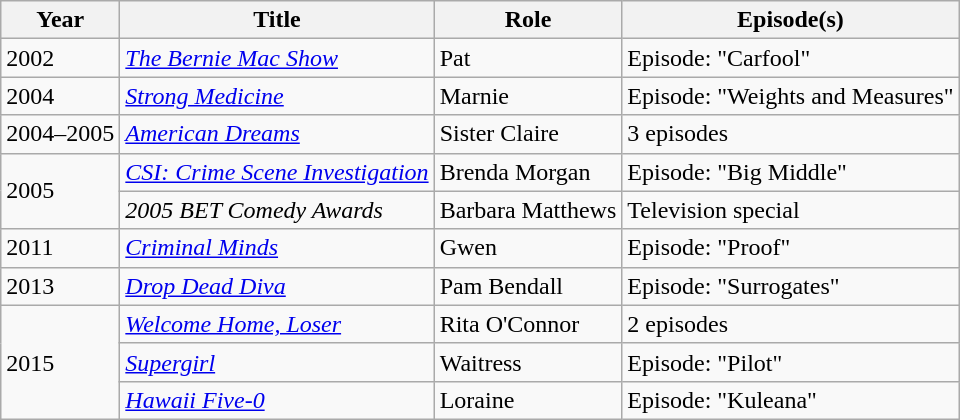<table class="wikitable">
<tr>
<th>Year</th>
<th>Title</th>
<th>Role</th>
<th>Episode(s)</th>
</tr>
<tr>
<td>2002</td>
<td><em><a href='#'>The Bernie Mac Show</a></em></td>
<td>Pat</td>
<td>Episode: "Carfool"</td>
</tr>
<tr>
<td>2004</td>
<td><em><a href='#'>Strong Medicine</a></em></td>
<td>Marnie</td>
<td>Episode: "Weights and Measures"</td>
</tr>
<tr>
<td>2004–2005</td>
<td><em><a href='#'>American Dreams</a></em></td>
<td>Sister Claire</td>
<td>3 episodes</td>
</tr>
<tr>
<td rowspan="2">2005</td>
<td><em><a href='#'>CSI: Crime Scene Investigation</a></em></td>
<td>Brenda Morgan</td>
<td>Episode: "Big Middle"</td>
</tr>
<tr>
<td><em>2005 BET Comedy Awards</em></td>
<td>Barbara Matthews</td>
<td>Television special</td>
</tr>
<tr>
<td>2011</td>
<td><em><a href='#'>Criminal Minds</a></em></td>
<td>Gwen</td>
<td>Episode: "Proof"</td>
</tr>
<tr>
<td>2013</td>
<td><em><a href='#'>Drop Dead Diva</a></em></td>
<td>Pam Bendall</td>
<td>Episode: "Surrogates"</td>
</tr>
<tr>
<td rowspan="3">2015</td>
<td><em><a href='#'>Welcome Home, Loser</a></em></td>
<td>Rita O'Connor</td>
<td>2 episodes</td>
</tr>
<tr>
<td><em><a href='#'>Supergirl</a></em></td>
<td>Waitress</td>
<td>Episode: "Pilot"</td>
</tr>
<tr>
<td><em><a href='#'>Hawaii Five-0</a></em></td>
<td>Loraine</td>
<td>Episode: "Kuleana"</td>
</tr>
</table>
